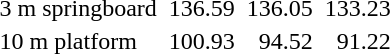<table>
<tr valign=top>
<td>3 m springboard</td>
<td></td>
<td align=right>136.59</td>
<td></td>
<td align=right>136.05</td>
<td></td>
<td align=right>133.23</td>
</tr>
<tr valign=top>
<td>10 m platform</td>
<td></td>
<td align=right>100.93</td>
<td></td>
<td align=right>94.52</td>
<td></td>
<td align=right>91.22</td>
</tr>
</table>
